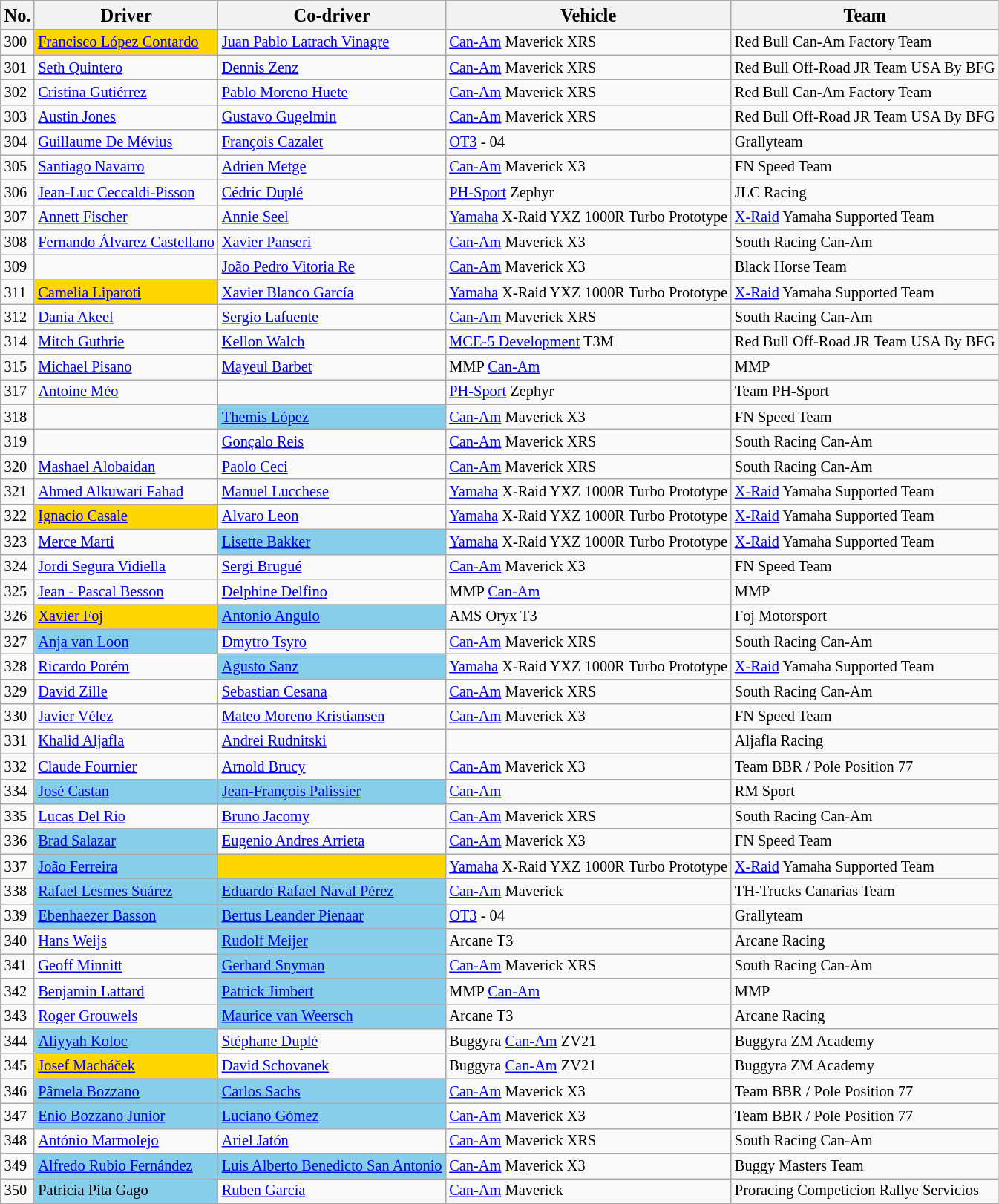<table class="wikitable sortable" style="font-size:85%;">
<tr>
<th><big>No.</big></th>
<th><big>Driver</big></th>
<th><big>Co-driver</big></th>
<th><big>Vehicle</big></th>
<th><big>Team</big></th>
</tr>
<tr>
<td>300</td>
<td style="background:gold;"> <a href='#'>Francisco López Contardo</a></td>
<td> <a href='#'>Juan Pablo Latrach Vinagre</a></td>
<td><a href='#'>Can-Am</a> Maverick XRS</td>
<td>Red Bull Can-Am Factory Team</td>
</tr>
<tr>
<td>301</td>
<td> <a href='#'>Seth Quintero</a></td>
<td> <a href='#'>Dennis Zenz</a></td>
<td><a href='#'>Can-Am</a> Maverick XRS</td>
<td>Red Bull Off-Road JR Team USA By BFG</td>
</tr>
<tr>
<td>302</td>
<td> <a href='#'>Cristina Gutiérrez</a></td>
<td> <a href='#'>Pablo Moreno Huete</a></td>
<td><a href='#'>Can-Am</a> Maverick XRS</td>
<td>Red Bull Can-Am Factory Team</td>
</tr>
<tr>
<td>303</td>
<td> <a href='#'>Austin Jones</a></td>
<td> <a href='#'>Gustavo Gugelmin</a></td>
<td><a href='#'>Can-Am</a> Maverick XRS</td>
<td>Red Bull Off-Road JR Team USA By BFG</td>
</tr>
<tr>
<td>304</td>
<td> <a href='#'>Guillaume De Mévius</a></td>
<td> <a href='#'>François Cazalet</a></td>
<td><a href='#'>OT3</a> - 04</td>
<td>Grallyteam</td>
</tr>
<tr>
<td>305</td>
<td> <a href='#'>Santiago Navarro</a></td>
<td> <a href='#'>Adrien Metge</a></td>
<td><a href='#'>Can-Am</a> Maverick X3</td>
<td>FN Speed Team</td>
</tr>
<tr>
<td>306</td>
<td> <a href='#'>Jean-Luc Ceccaldi-Pisson</a></td>
<td> <a href='#'>Cédric Duplé</a></td>
<td><a href='#'>PH-Sport</a> Zephyr</td>
<td>JLC Racing</td>
</tr>
<tr>
<td>307</td>
<td> <a href='#'>Annett Fischer</a></td>
<td> <a href='#'>Annie Seel</a></td>
<td><a href='#'>Yamaha</a> X-Raid YXZ 1000R Turbo Prototype</td>
<td><a href='#'>X-Raid</a> Yamaha Supported Team</td>
</tr>
<tr>
<td>308</td>
<td> <a href='#'>Fernando Álvarez Castellano</a></td>
<td> <a href='#'>Xavier Panseri</a></td>
<td><a href='#'>Can-Am</a> Maverick X3</td>
<td>South Racing Can-Am</td>
</tr>
<tr>
<td>309</td>
<td> </td>
<td> <a href='#'>João Pedro Vitoria Re</a></td>
<td><a href='#'>Can-Am</a> Maverick X3</td>
<td>Black Horse Team</td>
</tr>
<tr>
<td>311</td>
<td style="background:gold;"> <a href='#'>Camelia Liparoti</a></td>
<td> <a href='#'>Xavier Blanco García</a></td>
<td><a href='#'>Yamaha</a> X-Raid YXZ 1000R Turbo Prototype</td>
<td><a href='#'>X-Raid</a> Yamaha Supported Team</td>
</tr>
<tr>
<td>312</td>
<td> <a href='#'>Dania Akeel</a></td>
<td> <a href='#'>Sergio Lafuente</a></td>
<td><a href='#'>Can-Am</a> Maverick XRS</td>
<td>South Racing Can-Am</td>
</tr>
<tr>
<td>314</td>
<td> <a href='#'>Mitch Guthrie</a></td>
<td> <a href='#'>Kellon Walch</a></td>
<td><a href='#'>MCE-5 Development</a> T3M</td>
<td>Red Bull Off-Road JR Team USA By BFG</td>
</tr>
<tr>
<td>315</td>
<td> <a href='#'>Michael Pisano</a></td>
<td> <a href='#'>Mayeul Barbet</a></td>
<td>MMP <a href='#'>Can-Am</a></td>
<td>MMP</td>
</tr>
<tr>
<td>317</td>
<td> <a href='#'>Antoine Méo</a></td>
<td> </td>
<td><a href='#'>PH-Sport</a> Zephyr</td>
<td>Team PH-Sport</td>
</tr>
<tr>
<td>318</td>
<td> </td>
<td style="background:skyblue;"> <a href='#'>Themis López</a></td>
<td><a href='#'>Can-Am</a> Maverick X3</td>
<td>FN Speed Team</td>
</tr>
<tr>
<td>319</td>
<td> </td>
<td> <a href='#'>Gonçalo Reis</a></td>
<td><a href='#'>Can-Am</a> Maverick XRS</td>
<td>South Racing Can-Am</td>
</tr>
<tr>
<td>320</td>
<td> <a href='#'>Mashael Alobaidan</a></td>
<td> <a href='#'>Paolo Ceci</a></td>
<td><a href='#'>Can-Am</a> Maverick XRS</td>
<td>South Racing Can-Am</td>
</tr>
<tr>
<td>321</td>
<td> <a href='#'>Ahmed Alkuwari Fahad</a></td>
<td> <a href='#'>Manuel Lucchese</a></td>
<td><a href='#'>Yamaha</a> X-Raid YXZ 1000R Turbo Prototype</td>
<td><a href='#'>X-Raid</a> Yamaha Supported Team</td>
</tr>
<tr>
<td>322</td>
<td style="background:gold;"> <a href='#'>Ignacio Casale</a></td>
<td> <a href='#'>Alvaro Leon</a></td>
<td><a href='#'>Yamaha</a> X-Raid YXZ 1000R Turbo Prototype</td>
<td><a href='#'>X-Raid</a> Yamaha Supported Team</td>
</tr>
<tr>
<td>323</td>
<td> <a href='#'>Merce Marti</a></td>
<td style="background:skyblue;"> <a href='#'>Lisette Bakker</a></td>
<td><a href='#'>Yamaha</a> X-Raid YXZ 1000R Turbo Prototype</td>
<td><a href='#'>X-Raid</a> Yamaha Supported Team</td>
</tr>
<tr>
<td>324</td>
<td> <a href='#'>Jordi Segura Vidiella</a></td>
<td> <a href='#'>Sergi Brugué</a></td>
<td><a href='#'>Can-Am</a> Maverick X3</td>
<td>FN Speed Team</td>
</tr>
<tr>
<td>325</td>
<td> <a href='#'>Jean - Pascal Besson</a></td>
<td> <a href='#'>Delphine Delfino</a></td>
<td>MMP <a href='#'>Can-Am</a></td>
<td>MMP</td>
</tr>
<tr>
<td>326</td>
<td style="background:gold;"> <a href='#'>Xavier Foj</a></td>
<td style="background:skyblue;"> <a href='#'>Antonio Angulo</a></td>
<td>AMS Oryx T3</td>
<td>Foj Motorsport</td>
</tr>
<tr>
<td>327</td>
<td style="background:skyblue;"> <a href='#'>Anja van Loon</a></td>
<td> <a href='#'>Dmytro Tsyro</a></td>
<td><a href='#'>Can-Am</a> Maverick XRS</td>
<td>South Racing Can-Am</td>
</tr>
<tr>
<td>328</td>
<td> <a href='#'>Ricardo Porém</a></td>
<td style="background:skyblue;"> <a href='#'>Agusto Sanz</a></td>
<td><a href='#'>Yamaha</a> X-Raid YXZ 1000R Turbo Prototype</td>
<td><a href='#'>X-Raid</a> Yamaha Supported Team</td>
</tr>
<tr>
<td>329</td>
<td> <a href='#'>David Zille</a></td>
<td> <a href='#'>Sebastian Cesana</a></td>
<td><a href='#'>Can-Am</a> Maverick XRS</td>
<td>South Racing Can-Am</td>
</tr>
<tr>
<td>330</td>
<td> <a href='#'>Javier Vélez</a></td>
<td> <a href='#'>Mateo Moreno Kristiansen</a></td>
<td><a href='#'>Can-Am</a> Maverick X3</td>
<td>FN Speed Team</td>
</tr>
<tr>
<td>331</td>
<td> <a href='#'>Khalid Aljafla</a></td>
<td> <a href='#'>Andrei Rudnitski</a></td>
<td></td>
<td>Aljafla Racing</td>
</tr>
<tr>
<td>332</td>
<td> <a href='#'>Claude Fournier</a></td>
<td> <a href='#'>Arnold Brucy</a></td>
<td><a href='#'>Can-Am</a> Maverick X3</td>
<td>Team BBR / Pole Position 77</td>
</tr>
<tr>
<td>334</td>
<td style="background:skyblue;"> <a href='#'>José Castan</a></td>
<td style="background:skyblue;"> <a href='#'>Jean-François Palissier</a></td>
<td><a href='#'>Can-Am</a></td>
<td>RM Sport</td>
</tr>
<tr>
<td>335</td>
<td> <a href='#'>Lucas Del Rio</a></td>
<td> <a href='#'>Bruno Jacomy</a></td>
<td><a href='#'>Can-Am</a> Maverick XRS</td>
<td>South Racing Can-Am</td>
</tr>
<tr>
<td>336</td>
<td style="background:skyblue;"> <a href='#'>Brad Salazar</a></td>
<td> <a href='#'>Eugenio Andres Arrieta</a></td>
<td><a href='#'>Can-Am</a> Maverick X3</td>
<td>FN Speed Team</td>
</tr>
<tr>
<td>337</td>
<td style="background:skyblue;"> <a href='#'>João Ferreira</a></td>
<td style="background:gold;"> </td>
<td><a href='#'>Yamaha</a> X-Raid YXZ 1000R Turbo Prototype</td>
<td><a href='#'>X-Raid</a> Yamaha Supported Team</td>
</tr>
<tr>
<td>338</td>
<td style="background:skyblue;"> <a href='#'>Rafael Lesmes Suárez</a></td>
<td style="background:skyblue;"> <a href='#'>Eduardo Rafael Naval Pérez</a></td>
<td><a href='#'>Can-Am</a> Maverick</td>
<td>TH-Trucks Canarias Team</td>
</tr>
<tr>
<td>339</td>
<td style="background:skyblue;"> <a href='#'>Ebenhaezer Basson</a></td>
<td style="background:skyblue;"> <a href='#'>Bertus Leander Pienaar</a></td>
<td><a href='#'>OT3</a> - 04</td>
<td>Grallyteam</td>
</tr>
<tr>
<td>340</td>
<td> <a href='#'>Hans Weijs</a></td>
<td style="background:skyblue;"> <a href='#'>Rudolf Meijer</a></td>
<td>Arcane T3</td>
<td>Arcane Racing</td>
</tr>
<tr>
<td>341</td>
<td> <a href='#'>Geoff Minnitt</a></td>
<td style="background:skyblue;"> <a href='#'>Gerhard Snyman</a></td>
<td><a href='#'>Can-Am</a> Maverick XRS</td>
<td>South Racing Can-Am</td>
</tr>
<tr>
<td>342</td>
<td> <a href='#'>Benjamin Lattard</a></td>
<td style="background:skyblue;"> <a href='#'>Patrick Jimbert</a></td>
<td>MMP <a href='#'>Can-Am</a></td>
<td>MMP</td>
</tr>
<tr>
<td>343</td>
<td> <a href='#'>Roger Grouwels</a></td>
<td style="background:skyblue;"> <a href='#'>Maurice van Weersch</a></td>
<td>Arcane T3</td>
<td>Arcane Racing</td>
</tr>
<tr>
<td>344</td>
<td style="background:skyblue;"> <a href='#'>Aliyyah Koloc</a></td>
<td> <a href='#'>Stéphane Duplé</a></td>
<td>Buggyra <a href='#'>Can-Am</a> ZV21</td>
<td>Buggyra ZM Academy</td>
</tr>
<tr>
<td>345</td>
<td style="background:gold;"> <a href='#'>Josef Macháček</a></td>
<td> <a href='#'>David Schovanek</a></td>
<td>Buggyra <a href='#'>Can-Am</a> ZV21</td>
<td>Buggyra ZM Academy</td>
</tr>
<tr>
<td>346</td>
<td style="background:skyblue;"> <a href='#'>Pâmela Bozzano</a></td>
<td style="background:skyblue;"> <a href='#'>Carlos Sachs</a></td>
<td><a href='#'>Can-Am</a> Maverick X3</td>
<td>Team BBR / Pole Position 77</td>
</tr>
<tr>
<td>347</td>
<td style="background:skyblue;"> <a href='#'>Enio Bozzano Junior</a></td>
<td style="background:skyblue;"> <a href='#'>Luciano Gómez</a></td>
<td><a href='#'>Can-Am</a> Maverick X3</td>
<td>Team BBR / Pole Position 77</td>
</tr>
<tr>
<td>348</td>
<td> <a href='#'>António Marmolejo</a></td>
<td> <a href='#'>Ariel Jatón</a></td>
<td><a href='#'>Can-Am</a> Maverick XRS</td>
<td>South Racing Can-Am</td>
</tr>
<tr>
<td>349</td>
<td style="background:skyblue;"> <a href='#'>Alfredo Rubio Fernández</a></td>
<td style="background:skyblue;"> <a href='#'>Luis Alberto Benedicto San Antonio</a></td>
<td><a href='#'>Can-Am</a> Maverick X3</td>
<td>Buggy Masters Team</td>
</tr>
<tr>
<td>350</td>
<td style="background:skyblue;"> Patricia Pita Gago</td>
<td> <a href='#'>Ruben García</a></td>
<td><a href='#'>Can-Am</a> Maverick</td>
<td>Proracing Competicion Rallye Servicios</td>
</tr>
</table>
